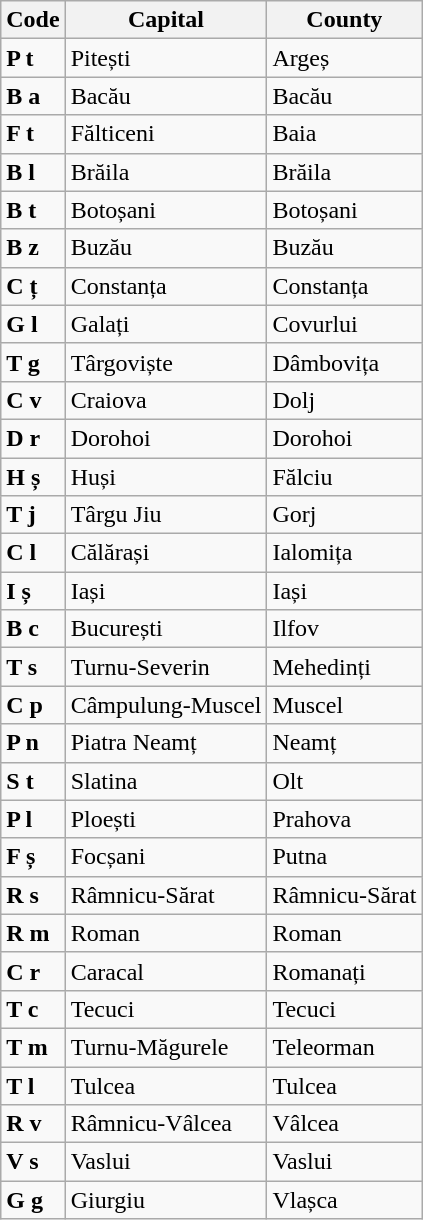<table class= "wikitable sortable">
<tr>
<th>Code</th>
<th class="unsortable">Capital</th>
<th class="unsortable">County</th>
</tr>
<tr>
<td><strong>P t</strong></td>
<td>Pitești</td>
<td>Argeș</td>
</tr>
<tr>
<td><strong>B a</strong></td>
<td>Bacău</td>
<td>Bacău</td>
</tr>
<tr>
<td><strong>F t</strong></td>
<td>Fălticeni</td>
<td>Baia</td>
</tr>
<tr>
<td><strong>B l</strong></td>
<td>Brăila</td>
<td>Brăila</td>
</tr>
<tr>
<td><strong>B t</strong></td>
<td>Botoșani</td>
<td>Botoșani</td>
</tr>
<tr>
<td><strong>B z</strong></td>
<td>Buzău</td>
<td>Buzău</td>
</tr>
<tr>
<td><strong>C ț</strong></td>
<td>Constanța</td>
<td>Constanța</td>
</tr>
<tr>
<td><strong>G l</strong></td>
<td>Galați</td>
<td>Covurlui</td>
</tr>
<tr>
<td><strong>T g</strong></td>
<td>Târgoviște</td>
<td>Dâmbovița</td>
</tr>
<tr>
<td><strong>C v</strong></td>
<td>Craiova</td>
<td>Dolj</td>
</tr>
<tr>
<td><strong>D r</strong></td>
<td>Dorohoi</td>
<td>Dorohoi</td>
</tr>
<tr>
<td><strong>H ș</strong></td>
<td>Huși</td>
<td>Fălciu</td>
</tr>
<tr>
<td><strong>T j</strong></td>
<td>Târgu Jiu</td>
<td>Gorj</td>
</tr>
<tr>
<td><strong>C l</strong></td>
<td>Călărași</td>
<td>Ialomița</td>
</tr>
<tr>
<td><strong>I ș</strong></td>
<td>Iași</td>
<td>Iași</td>
</tr>
<tr>
<td><strong>B c</strong></td>
<td>București</td>
<td>Ilfov</td>
</tr>
<tr>
<td><strong>T s</strong></td>
<td>Turnu-Severin</td>
<td>Mehedinți</td>
</tr>
<tr>
<td><strong>C p</strong></td>
<td>Câmpulung-Muscel</td>
<td>Muscel</td>
</tr>
<tr>
<td><strong>P n</strong></td>
<td>Piatra Neamț</td>
<td>Neamț</td>
</tr>
<tr>
<td><strong>S t</strong></td>
<td>Slatina</td>
<td>Olt</td>
</tr>
<tr>
<td><strong>P l</strong></td>
<td>Ploești</td>
<td>Prahova</td>
</tr>
<tr>
<td><strong>F ș</strong></td>
<td>Focșani</td>
<td>Putna</td>
</tr>
<tr>
<td><strong>R s</strong></td>
<td>Râmnicu-Sărat</td>
<td>Râmnicu-Sărat</td>
</tr>
<tr>
<td><strong>R m</strong></td>
<td>Roman</td>
<td>Roman</td>
</tr>
<tr>
<td><strong>C r</strong></td>
<td>Caracal</td>
<td>Romanați</td>
</tr>
<tr>
<td><strong>T c</strong></td>
<td>Tecuci</td>
<td>Tecuci</td>
</tr>
<tr>
<td><strong>T m</strong></td>
<td>Turnu-Măgurele</td>
<td>Teleorman</td>
</tr>
<tr>
<td><strong>T l</strong></td>
<td>Tulcea</td>
<td>Tulcea</td>
</tr>
<tr>
<td><strong>R v</strong></td>
<td>Râmnicu-Vâlcea</td>
<td>Vâlcea</td>
</tr>
<tr>
<td><strong>V s</strong></td>
<td>Vaslui</td>
<td>Vaslui</td>
</tr>
<tr>
<td><strong>G g</strong></td>
<td>Giurgiu</td>
<td>Vlașca</td>
</tr>
</table>
